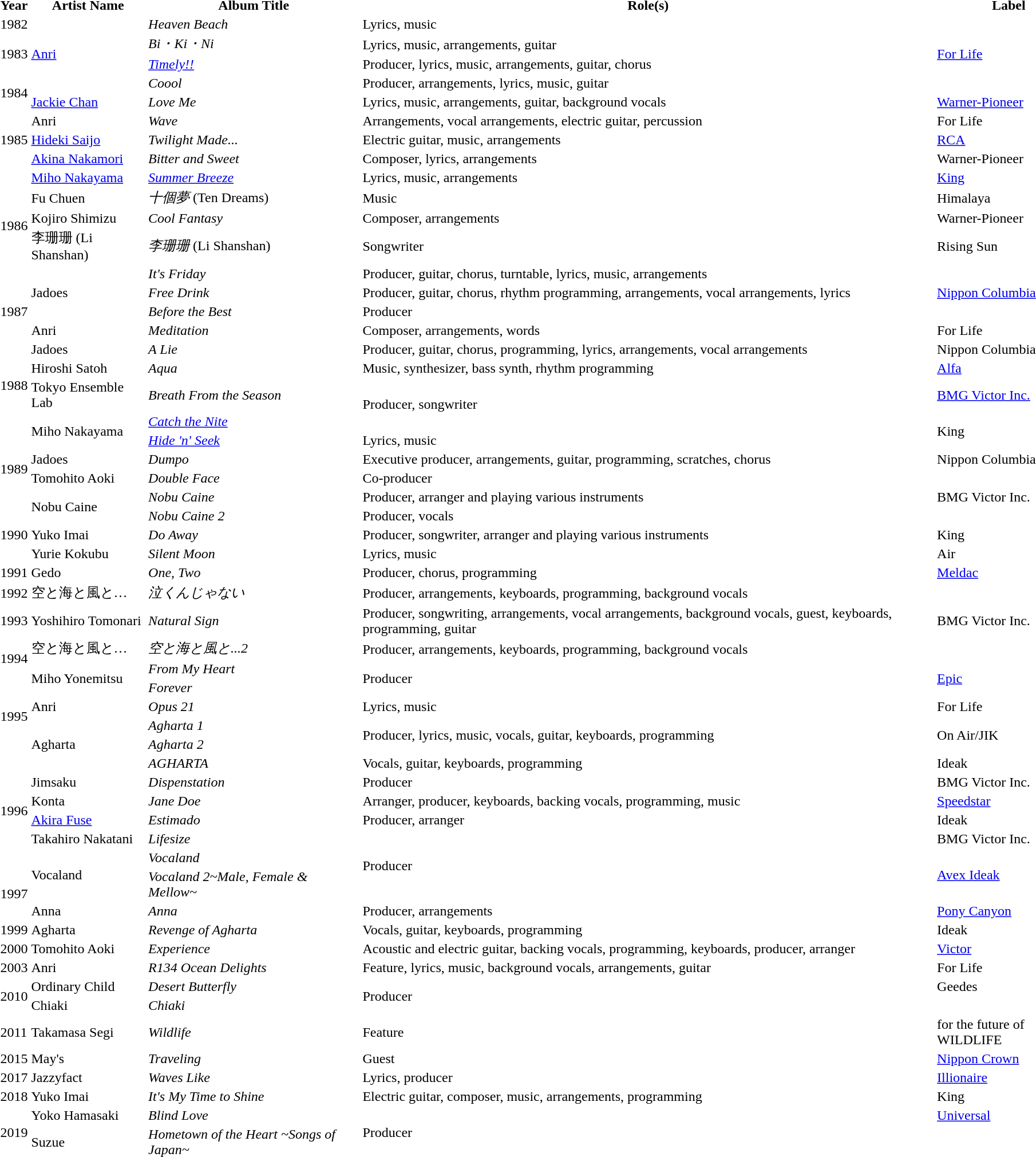<table>
<tr>
<th>Year</th>
<th>Artist Name</th>
<th>Album Title</th>
<th>Role(s)</th>
<th>Label</th>
</tr>
<tr>
<td>1982</td>
<td rowspan=4><a href='#'>Anri</a></td>
<td><em>Heaven Beach</em></td>
<td>Lyrics, music</td>
<td rowspan=4><a href='#'>For Life</a></td>
</tr>
<tr>
<td rowspan=2>1983</td>
<td><em>Bi・Ki・Ni</em></td>
<td>Lyrics, music, arrangements, guitar</td>
</tr>
<tr>
<td><em><a href='#'>Timely!!</a></em></td>
<td>Producer, lyrics, music, arrangements, guitar, chorus</td>
</tr>
<tr>
<td rowspan="2">1984</td>
<td><em>Coool</em></td>
<td>Producer, arrangements, lyrics, music, guitar</td>
</tr>
<tr>
<td><a href='#'>Jackie Chan</a></td>
<td><em>Love Me</em></td>
<td>Lyrics, music, arrangements, guitar, background vocals</td>
<td><a href='#'>Warner-Pioneer</a></td>
</tr>
<tr>
<td rowspan="3">1985</td>
<td>Anri</td>
<td><em>Wave</em></td>
<td>Arrangements, vocal arrangements, electric guitar, percussion</td>
<td>For Life</td>
</tr>
<tr>
<td><a href='#'>Hideki Saijo</a></td>
<td><em>Twilight Made...</em></td>
<td>Electric guitar, music, arrangements</td>
<td><a href='#'>RCA</a></td>
</tr>
<tr>
<td><a href='#'>Akina Nakamori</a></td>
<td><em>Bitter and Sweet</em></td>
<td>Composer, lyrics, arrangements</td>
<td>Warner-Pioneer</td>
</tr>
<tr>
<td rowspan="5">1986</td>
<td><a href='#'>Miho Nakayama</a></td>
<td><em><a href='#'>Summer Breeze</a></em></td>
<td>Lyrics, music, arrangements</td>
<td><a href='#'>King</a></td>
</tr>
<tr>
<td>Fu Chuen</td>
<td><em>十個夢</em> (Ten Dreams)</td>
<td>Music</td>
<td>Himalaya</td>
</tr>
<tr>
<td>Kojiro Shimizu</td>
<td><em>Cool Fantasy</em></td>
<td>Composer, arrangements</td>
<td>Warner-Pioneer</td>
</tr>
<tr>
<td>李珊珊 (Li Shanshan)</td>
<td><em>李珊珊</em> (Li Shanshan)</td>
<td>Songwriter</td>
<td>Rising Sun</td>
</tr>
<tr>
<td rowspan="3">Jadoes</td>
<td><em>It's Friday</em></td>
<td>Producer, guitar, chorus, turntable, lyrics, music, arrangements</td>
<td rowspan="3"><a href='#'>Nippon Columbia</a></td>
</tr>
<tr>
<td rowspan="3">1987</td>
<td><em>Free Drink</em></td>
<td>Producer, guitar, chorus, rhythm programming, arrangements, vocal arrangements, lyrics</td>
</tr>
<tr>
<td><em>Before the Best</em></td>
<td>Producer</td>
</tr>
<tr>
<td>Anri</td>
<td><em>Meditation</em></td>
<td>Composer, arrangements, words</td>
<td>For Life</td>
</tr>
<tr>
<td rowspan=4>1988</td>
<td>Jadoes</td>
<td><em>A Lie</em></td>
<td>Producer, guitar, chorus, programming, lyrics, arrangements, vocal arrangements</td>
<td>Nippon Columbia</td>
</tr>
<tr>
<td>Hiroshi Satoh</td>
<td><em>Aqua</em></td>
<td>Music, synthesizer, bass synth, rhythm programming</td>
<td><a href='#'>Alfa</a></td>
</tr>
<tr>
<td>Tokyo Ensemble Lab</td>
<td><em>Breath From the Season</em></td>
<td rowspan="2">Producer, songwriter</td>
<td><a href='#'>BMG Victor Inc.</a></td>
</tr>
<tr>
<td rowspan="2">Miho Nakayama</td>
<td><em><a href='#'>Catch the Nite</a></em></td>
<td rowspan="2">King</td>
</tr>
<tr>
<td rowspan=4>1989</td>
<td><em><a href='#'>Hide 'n' Seek</a></em></td>
<td>Lyrics, music</td>
</tr>
<tr>
<td>Jadoes</td>
<td><em>Dumpo</em></td>
<td>Executive producer, arrangements, guitar, programming, scratches, chorus</td>
<td>Nippon Columbia</td>
</tr>
<tr>
<td>Tomohito Aoki</td>
<td><em>Double Face</em></td>
<td>Co-producer</td>
<td rowspan="3">BMG Victor Inc.</td>
</tr>
<tr>
<td rowspan="2">Nobu Caine</td>
<td><em>Nobu Caine</em></td>
<td>Producer, arranger and playing various instruments</td>
</tr>
<tr>
<td rowspan="3">1990</td>
<td><em>Nobu Caine 2</em></td>
<td>Producer, vocals</td>
</tr>
<tr>
<td>Yuko Imai</td>
<td><em>Do Away</em></td>
<td>Producer, songwriter, arranger and playing various instruments</td>
<td>King</td>
</tr>
<tr>
<td>Yurie Kokubu</td>
<td><em>Silent Moon</em></td>
<td>Lyrics, music</td>
<td>Air</td>
</tr>
<tr>
<td>1991</td>
<td>Gedo</td>
<td><em>One, Two</em></td>
<td>Producer, chorus, programming</td>
<td><a href='#'>Meldac</a></td>
</tr>
<tr>
<td>1992</td>
<td>空と海と風と…</td>
<td><em>泣くんじゃない</em></td>
<td>Producer, arrangements, keyboards, programming, background vocals</td>
<td rowspan="3">BMG Victor Inc.</td>
</tr>
<tr>
<td>1993</td>
<td>Yoshihiro Tomonari</td>
<td><em>Natural Sign</em></td>
<td>Producer, songwriting, arrangements, vocal arrangements, background vocals, guest, keyboards, programming, guitar</td>
</tr>
<tr>
<td rowspan=2>1994</td>
<td>空と海と風と…</td>
<td><em>空と海と風と...2</em></td>
<td>Producer, arrangements, keyboards, programming, background vocals</td>
</tr>
<tr>
<td rowspan="2">Miho Yonemitsu</td>
<td><em>From My Heart</em></td>
<td rowspan=2>Producer</td>
<td rowspan="2"><a href='#'>Epic</a></td>
</tr>
<tr>
<td rowspan=4>1995</td>
<td><em>Forever</em></td>
</tr>
<tr>
<td>Anri</td>
<td><em>Opus 21</em></td>
<td>Lyrics, music</td>
<td>For Life</td>
</tr>
<tr>
<td rowspan=3>Agharta</td>
<td><em>Agharta 1</em></td>
<td rowspan=2>Producer, lyrics, music, vocals, guitar, keyboards, programming</td>
<td rowspan="2">On Air/JIK</td>
</tr>
<tr>
<td><em>Agharta 2</em></td>
</tr>
<tr>
<td rowspan=6>1996</td>
<td><em>AGHARTA</em></td>
<td>Vocals, guitar, keyboards, programming</td>
<td>Ideak</td>
</tr>
<tr>
<td>Jimsaku</td>
<td><em>Dispenstation</em></td>
<td>Producer</td>
<td>BMG Victor Inc.</td>
</tr>
<tr>
<td>Konta</td>
<td><em>Jane Doe</em></td>
<td>Arranger, producer, keyboards, backing vocals, programming, music</td>
<td><a href='#'>Speedstar</a></td>
</tr>
<tr>
<td><a href='#'>Akira Fuse</a></td>
<td><em>Estimado</em></td>
<td>Producer, arranger</td>
<td>Ideak</td>
</tr>
<tr>
<td>Takahiro Nakatani</td>
<td><em>Lifesize</em></td>
<td rowspan=3>Producer</td>
<td>BMG Victor Inc.</td>
</tr>
<tr>
<td rowspan=2>Vocaland</td>
<td><em>Vocaland</em></td>
<td rowspan="2"><a href='#'>Avex Ideak</a></td>
</tr>
<tr>
<td rowspan=2>1997</td>
<td><em>Vocaland 2~Male, Female & Mellow~</em></td>
</tr>
<tr>
<td>Anna</td>
<td><em>Anna</em></td>
<td>Producer, arrangements</td>
<td><a href='#'>Pony Canyon</a></td>
</tr>
<tr>
<td>1999</td>
<td>Agharta</td>
<td><em>Revenge of Agharta</em></td>
<td>Vocals, guitar, keyboards, programming</td>
<td>Ideak</td>
</tr>
<tr>
<td>2000</td>
<td>Tomohito Aoki</td>
<td><em>Experience</em></td>
<td>Acoustic and electric guitar, backing vocals, programming, keyboards, producer, arranger</td>
<td><a href='#'>Victor</a></td>
</tr>
<tr>
<td>2003</td>
<td>Anri</td>
<td><em>R134 Ocean Delights</em></td>
<td>Feature, lyrics, music, background vocals, arrangements, guitar</td>
<td>For Life</td>
</tr>
<tr>
<td rowspan=2>2010</td>
<td>Ordinary Child</td>
<td><em>Desert Butterfly</em></td>
<td rowspan=2>Producer</td>
<td>Geedes</td>
</tr>
<tr>
<td>Chiaki</td>
<td><em>Chiaki</em></td>
<td></td>
</tr>
<tr>
<td>2011</td>
<td>Takamasa Segi</td>
<td><em>Wildlife</em></td>
<td>Feature</td>
<td>for the future of WILDLIFE</td>
</tr>
<tr>
<td>2015</td>
<td>May's</td>
<td><em>Traveling</em></td>
<td>Guest</td>
<td><a href='#'>Nippon Crown</a></td>
</tr>
<tr>
<td>2017</td>
<td>Jazzyfact</td>
<td><em>Waves Like</em></td>
<td>Lyrics, producer</td>
<td><a href='#'>Illionaire</a></td>
</tr>
<tr>
<td>2018</td>
<td>Yuko Imai</td>
<td><em>It's My Time to Shine</em></td>
<td>Electric guitar, composer, music, arrangements, programming</td>
<td>King</td>
</tr>
<tr>
<td rowspan=2>2019</td>
<td>Yoko Hamasaki</td>
<td><em>Blind Love</em></td>
<td rowspan=2>Producer</td>
<td><a href='#'>Universal</a></td>
</tr>
<tr>
<td>Suzue</td>
<td><em>Hometown of the Heart ~Songs of Japan~</em></td>
<td></td>
</tr>
</table>
